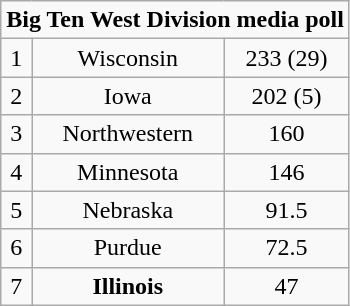<table class="wikitable" style="display: inline-table;">
<tr align="center">
<td align="center" Colspan="3"><strong>Big Ten West Division media poll</strong><br></td>
</tr>
<tr align="center">
<td>1</td>
<td>Wisconsin</td>
<td>233 (29)</td>
</tr>
<tr align="center">
<td>2</td>
<td>Iowa</td>
<td>202 (5)</td>
</tr>
<tr align="center">
<td>3</td>
<td>Northwestern</td>
<td>160</td>
</tr>
<tr align="center">
<td>4</td>
<td>Minnesota</td>
<td>146</td>
</tr>
<tr align="center">
<td>5</td>
<td>Nebraska</td>
<td>91.5</td>
</tr>
<tr align="center">
<td>6</td>
<td>Purdue</td>
<td>72.5</td>
</tr>
<tr align="center">
<td>7</td>
<td><strong>Illinois</strong></td>
<td>47</td>
</tr>
</table>
